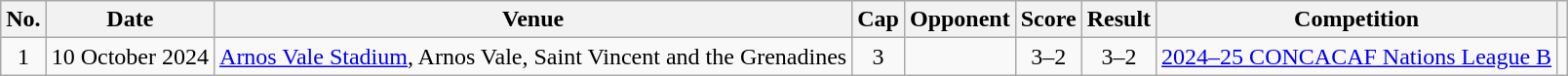<table class="wikitable sortable">
<tr>
<th scope="col">No.</th>
<th scope="col">Date</th>
<th scope="col">Venue</th>
<th scope="col">Cap</th>
<th scope="col">Opponent</th>
<th scope="col">Score</th>
<th scope="col">Result</th>
<th scope="col">Competition</th>
<th scope="col" class="unsortable"></th>
</tr>
<tr>
<td style="text-align: center;">1</td>
<td>10 October 2024</td>
<td><a href='#'>Arnos Vale Stadium</a>, Arnos Vale, Saint Vincent and the Grenadines</td>
<td style="text-align: center;">3</td>
<td></td>
<td style="text-align: center;">3–2</td>
<td style="text-align: center;">3–2</td>
<td><a href='#'>2024–25 CONCACAF Nations League B</a></td>
<td style="text-align: center;"></td>
</tr>
</table>
